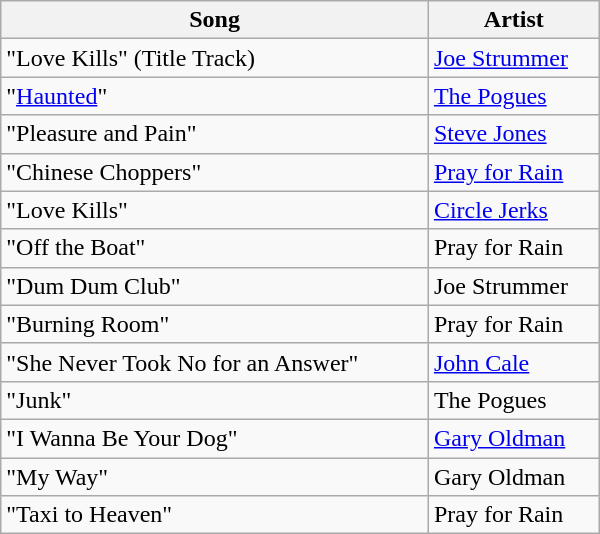<table style="width:400px;" class="wikitable">
<tr>
<th>Song</th>
<th>Artist</th>
</tr>
<tr>
<td>"Love Kills" (Title Track)</td>
<td><a href='#'>Joe Strummer</a></td>
</tr>
<tr>
<td>"<a href='#'>Haunted</a>"</td>
<td><a href='#'>The Pogues</a></td>
</tr>
<tr>
<td>"Pleasure and Pain"</td>
<td><a href='#'>Steve Jones</a></td>
</tr>
<tr>
<td>"Chinese Choppers"</td>
<td><a href='#'>Pray for Rain</a></td>
</tr>
<tr>
<td>"Love Kills"</td>
<td><a href='#'>Circle Jerks</a></td>
</tr>
<tr>
<td>"Off the Boat"</td>
<td>Pray for Rain</td>
</tr>
<tr>
<td>"Dum Dum Club"</td>
<td>Joe Strummer</td>
</tr>
<tr>
<td>"Burning Room"</td>
<td>Pray for Rain</td>
</tr>
<tr>
<td>"She Never Took No for an Answer"</td>
<td><a href='#'>John Cale</a></td>
</tr>
<tr>
<td>"Junk"</td>
<td>The Pogues</td>
</tr>
<tr>
<td>"I Wanna Be Your Dog"</td>
<td><a href='#'>Gary Oldman</a></td>
</tr>
<tr>
<td>"My Way"</td>
<td>Gary Oldman</td>
</tr>
<tr>
<td>"Taxi to Heaven"</td>
<td>Pray for Rain</td>
</tr>
</table>
